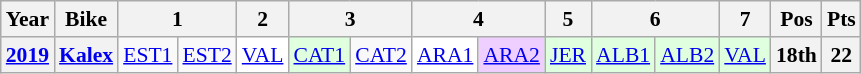<table class="wikitable" style="text-align:center; font-size:90%">
<tr>
<th valign="middle">Year</th>
<th valign="middle">Bike</th>
<th colspan=2>1</th>
<th colspan=1>2</th>
<th colspan=2>3</th>
<th colspan=2>4</th>
<th colspan=1>5</th>
<th colspan=2>6</th>
<th colspan=1>7</th>
<th>Pos</th>
<th>Pts</th>
</tr>
<tr>
<th><a href='#'>2019</a></th>
<th><a href='#'>Kalex</a></th>
<td><a href='#'>EST1</a></td>
<td><a href='#'>EST2</a></td>
<td style="background:#FFFFFF;"><a href='#'>VAL</a><br></td>
<td style="background:#DFFFDF;"><a href='#'>CAT1</a><br></td>
<td style="background:#dffdf;"><a href='#'>CAT2</a><br></td>
<td style="background:#ffffff;"><a href='#'>ARA1</a><br></td>
<td style="background:#efcfff;"><a href='#'>ARA2</a><br></td>
<td style="background:#dfffdf;"><a href='#'>JER</a><br></td>
<td style="background:#dfffdf;"><a href='#'>ALB1</a><br></td>
<td style="background:#dfffdf;"><a href='#'>ALB2</a><br></td>
<td style="background:#dfffdf;"><a href='#'>VAL</a><br></td>
<th>18th</th>
<th>22</th>
</tr>
</table>
